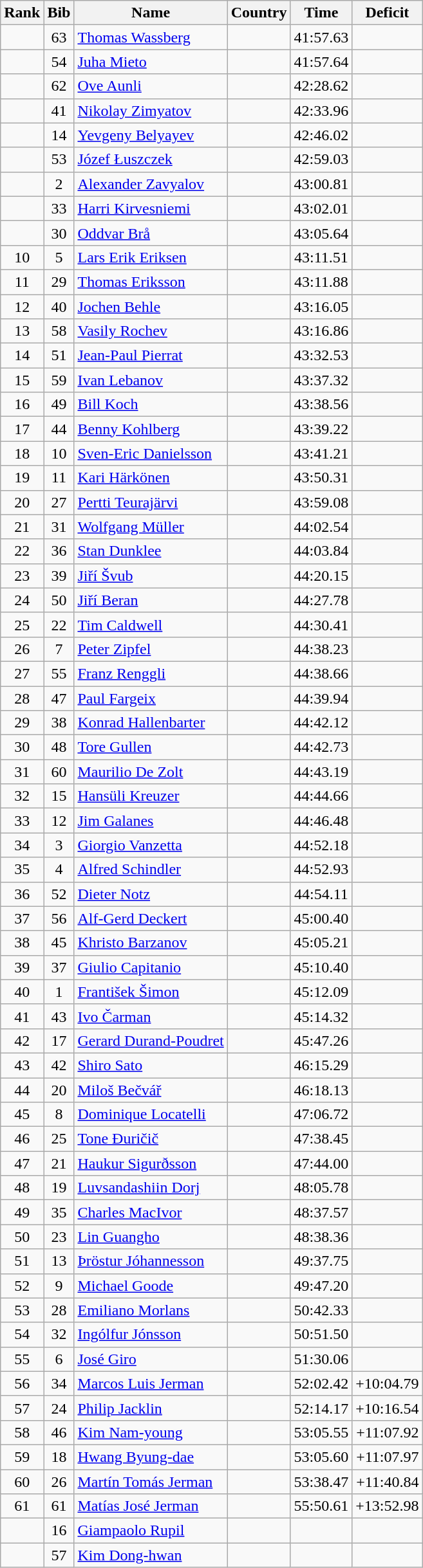<table class="wikitable sortable" style="text-align:center">
<tr>
<th>Rank</th>
<th>Bib</th>
<th>Name</th>
<th>Country</th>
<th>Time</th>
<th>Deficit</th>
</tr>
<tr>
<td></td>
<td>63</td>
<td align="left"><a href='#'>Thomas Wassberg</a></td>
<td align="left"></td>
<td>41:57.63</td>
<td></td>
</tr>
<tr>
<td></td>
<td>54</td>
<td align="left"><a href='#'>Juha Mieto</a></td>
<td align="left"></td>
<td>41:57.64</td>
<td align=right></td>
</tr>
<tr>
<td></td>
<td>62</td>
<td align="left"><a href='#'>Ove Aunli</a></td>
<td align="left"></td>
<td>42:28.62</td>
<td align=right></td>
</tr>
<tr>
<td></td>
<td>41</td>
<td align="left"><a href='#'>Nikolay Zimyatov</a></td>
<td align="left"></td>
<td>42:33.96</td>
<td align=right></td>
</tr>
<tr>
<td></td>
<td>14</td>
<td align="left"><a href='#'>Yevgeny Belyayev</a></td>
<td align="left"></td>
<td>42:46.02</td>
<td align=right></td>
</tr>
<tr>
<td></td>
<td>53</td>
<td align="left"><a href='#'>Józef Łuszczek</a></td>
<td align="left"></td>
<td>42:59.03</td>
<td align=right></td>
</tr>
<tr>
<td></td>
<td>2</td>
<td align="left"><a href='#'>Alexander Zavyalov</a></td>
<td align="left"></td>
<td>43:00.81</td>
<td align=right></td>
</tr>
<tr>
<td></td>
<td>33</td>
<td align="left"><a href='#'>Harri Kirvesniemi</a></td>
<td align="left"></td>
<td>43:02.01</td>
<td align=right></td>
</tr>
<tr>
<td></td>
<td>30</td>
<td align="left"><a href='#'>Oddvar Brå</a></td>
<td align="left"></td>
<td>43:05.64</td>
<td align=right></td>
</tr>
<tr>
<td>10</td>
<td>5</td>
<td align="left"><a href='#'>Lars Erik Eriksen</a></td>
<td align="left"></td>
<td>43:11.51</td>
<td align=right></td>
</tr>
<tr>
<td>11</td>
<td>29</td>
<td align="left"><a href='#'>Thomas Eriksson</a></td>
<td align="left"></td>
<td>43:11.88</td>
<td align=right></td>
</tr>
<tr>
<td>12</td>
<td>40</td>
<td align="left"><a href='#'>Jochen Behle</a></td>
<td align="left"></td>
<td>43:16.05</td>
<td align=right></td>
</tr>
<tr>
<td>13</td>
<td>58</td>
<td align="left"><a href='#'>Vasily Rochev</a></td>
<td align="left"></td>
<td>43:16.86</td>
<td align=right></td>
</tr>
<tr>
<td>14</td>
<td>51</td>
<td align="left"><a href='#'>Jean-Paul Pierrat</a></td>
<td align="left"></td>
<td>43:32.53</td>
<td align=right></td>
</tr>
<tr>
<td>15</td>
<td>59</td>
<td align="left"><a href='#'>Ivan Lebanov</a></td>
<td align="left"></td>
<td>43:37.32</td>
<td align=right></td>
</tr>
<tr>
<td>16</td>
<td>49</td>
<td align="left"><a href='#'>Bill Koch</a></td>
<td align="left"></td>
<td>43:38.56</td>
<td align=right></td>
</tr>
<tr>
<td>17</td>
<td>44</td>
<td align="left"><a href='#'>Benny Kohlberg</a></td>
<td align="left"></td>
<td>43:39.22</td>
<td align=right></td>
</tr>
<tr>
<td>18</td>
<td>10</td>
<td align="left"><a href='#'>Sven-Eric Danielsson</a></td>
<td align="left"></td>
<td>43:41.21</td>
<td align=right></td>
</tr>
<tr>
<td>19</td>
<td>11</td>
<td align="left"><a href='#'>Kari Härkönen</a></td>
<td align="left"></td>
<td>43:50.31</td>
<td align=right></td>
</tr>
<tr>
<td>20</td>
<td>27</td>
<td align="left"><a href='#'>Pertti Teurajärvi</a></td>
<td align="left"></td>
<td>43:59.08</td>
<td align=right></td>
</tr>
<tr>
<td>21</td>
<td>31</td>
<td align="left"><a href='#'>Wolfgang Müller</a></td>
<td align="left"></td>
<td>44:02.54</td>
<td align=right></td>
</tr>
<tr>
<td>22</td>
<td>36</td>
<td align="left"><a href='#'>Stan Dunklee</a></td>
<td align="left"></td>
<td>44:03.84</td>
<td align=right></td>
</tr>
<tr>
<td>23</td>
<td>39</td>
<td align="left"><a href='#'>Jiří Švub</a></td>
<td align="left"></td>
<td>44:20.15</td>
<td align=right></td>
</tr>
<tr>
<td>24</td>
<td>50</td>
<td align="left"><a href='#'>Jiří Beran</a></td>
<td align="left"></td>
<td>44:27.78</td>
<td align=right></td>
</tr>
<tr>
<td>25</td>
<td>22</td>
<td align="left"><a href='#'>Tim Caldwell</a></td>
<td align="left"></td>
<td>44:30.41</td>
<td align=right></td>
</tr>
<tr>
<td>26</td>
<td>7</td>
<td align="left"><a href='#'>Peter Zipfel</a></td>
<td align="left"></td>
<td>44:38.23</td>
<td align=right></td>
</tr>
<tr>
<td>27</td>
<td>55</td>
<td align="left"><a href='#'>Franz Renggli</a></td>
<td align="left"></td>
<td>44:38.66</td>
<td align=right></td>
</tr>
<tr>
<td>28</td>
<td>47</td>
<td align="left"><a href='#'>Paul Fargeix</a></td>
<td align="left"></td>
<td>44:39.94</td>
<td align=right></td>
</tr>
<tr>
<td>29</td>
<td>38</td>
<td align="left"><a href='#'>Konrad Hallenbarter</a></td>
<td align="left"></td>
<td>44:42.12</td>
<td align=right></td>
</tr>
<tr>
<td>30</td>
<td>48</td>
<td align="left"><a href='#'>Tore Gullen</a></td>
<td align="left"></td>
<td>44:42.73</td>
<td align=right></td>
</tr>
<tr>
<td>31</td>
<td>60</td>
<td align="left"><a href='#'>Maurilio De Zolt</a></td>
<td align="left"></td>
<td>44:43.19</td>
<td align=right></td>
</tr>
<tr>
<td>32</td>
<td>15</td>
<td align="left"><a href='#'>Hansüli Kreuzer</a></td>
<td align="left"></td>
<td>44:44.66</td>
<td align=right></td>
</tr>
<tr>
<td>33</td>
<td>12</td>
<td align="left"><a href='#'>Jim Galanes</a></td>
<td align="left"></td>
<td>44:46.48</td>
<td align=right></td>
</tr>
<tr>
<td>34</td>
<td>3</td>
<td align="left"><a href='#'>Giorgio Vanzetta</a></td>
<td align="left"></td>
<td>44:52.18</td>
<td align=right></td>
</tr>
<tr>
<td>35</td>
<td>4</td>
<td align="left"><a href='#'>Alfred Schindler</a></td>
<td align="left"></td>
<td>44:52.93</td>
<td align=right></td>
</tr>
<tr>
<td>36</td>
<td>52</td>
<td align="left"><a href='#'>Dieter Notz</a></td>
<td align="left"></td>
<td>44:54.11</td>
<td align=right></td>
</tr>
<tr>
<td>37</td>
<td>56</td>
<td align="left"><a href='#'>Alf-Gerd Deckert</a></td>
<td align="left"></td>
<td>45:00.40</td>
<td align=right></td>
</tr>
<tr>
<td>38</td>
<td>45</td>
<td align="left"><a href='#'>Khristo Barzanov</a></td>
<td align="left"></td>
<td>45:05.21</td>
<td align=right></td>
</tr>
<tr>
<td>39</td>
<td>37</td>
<td align="left"><a href='#'>Giulio Capitanio</a></td>
<td align="left"></td>
<td>45:10.40</td>
<td align=right></td>
</tr>
<tr>
<td>40</td>
<td>1</td>
<td align="left"><a href='#'>František Šimon</a></td>
<td align="left"></td>
<td>45:12.09</td>
<td align=right></td>
</tr>
<tr>
<td>41</td>
<td>43</td>
<td align="left"><a href='#'>Ivo Čarman</a></td>
<td align="left"></td>
<td>45:14.32</td>
<td align=right></td>
</tr>
<tr>
<td>42</td>
<td>17</td>
<td align="left"><a href='#'>Gerard Durand-Poudret</a></td>
<td align="left"></td>
<td>45:47.26</td>
<td align=right></td>
</tr>
<tr>
<td>43</td>
<td>42</td>
<td align="left"><a href='#'>Shiro Sato</a></td>
<td align="left"></td>
<td>46:15.29</td>
<td align=right></td>
</tr>
<tr>
<td>44</td>
<td>20</td>
<td align="left"><a href='#'>Miloš Bečvář</a></td>
<td align="left"></td>
<td>46:18.13</td>
<td align=right></td>
</tr>
<tr>
<td>45</td>
<td>8</td>
<td align="left"><a href='#'>Dominique Locatelli</a></td>
<td align="left"></td>
<td>47:06.72</td>
<td align=right></td>
</tr>
<tr>
<td>46</td>
<td>25</td>
<td align="left"><a href='#'>Tone Ðuričič</a></td>
<td align="left"></td>
<td>47:38.45</td>
<td align=right></td>
</tr>
<tr>
<td>47</td>
<td>21</td>
<td align="left"><a href='#'>Haukur Sigurðsson</a></td>
<td align="left"></td>
<td>47:44.00</td>
<td align=right></td>
</tr>
<tr>
<td>48</td>
<td>19</td>
<td align="left"><a href='#'>Luvsandashiin Dorj</a></td>
<td align="left"></td>
<td>48:05.78</td>
<td align=right></td>
</tr>
<tr>
<td>49</td>
<td>35</td>
<td align="left"><a href='#'>Charles MacIvor</a></td>
<td align="left"></td>
<td>48:37.57</td>
<td align=right></td>
</tr>
<tr>
<td>50</td>
<td>23</td>
<td align="left"><a href='#'>Lin Guangho</a></td>
<td align="left"></td>
<td>48:38.36</td>
<td align=right></td>
</tr>
<tr>
<td>51</td>
<td>13</td>
<td align="left"><a href='#'>Þröstur Jóhannesson</a></td>
<td align="left"></td>
<td>49:37.75</td>
<td align=right></td>
</tr>
<tr>
<td>52</td>
<td>9</td>
<td align="left"><a href='#'>Michael Goode</a></td>
<td align="left"></td>
<td>49:47.20</td>
<td align=right></td>
</tr>
<tr>
<td>53</td>
<td>28</td>
<td align="left"><a href='#'>Emiliano Morlans</a></td>
<td align="left"></td>
<td>50:42.33</td>
<td align=right></td>
</tr>
<tr>
<td>54</td>
<td>32</td>
<td align="left"><a href='#'>Ingólfur Jónsson</a></td>
<td align="left"></td>
<td>50:51.50</td>
<td align=right></td>
</tr>
<tr>
<td>55</td>
<td>6</td>
<td align="left"><a href='#'>José Giro</a></td>
<td align="left"></td>
<td>51:30.06</td>
<td align=right></td>
</tr>
<tr>
<td>56</td>
<td>34</td>
<td align="left"><a href='#'>Marcos Luis Jerman</a></td>
<td align="left"></td>
<td>52:02.42</td>
<td align=right>+10:04.79</td>
</tr>
<tr>
<td>57</td>
<td>24</td>
<td align="left"><a href='#'>Philip Jacklin</a></td>
<td align="left"></td>
<td>52:14.17</td>
<td align=right>+10:16.54</td>
</tr>
<tr>
<td>58</td>
<td>46</td>
<td align="left"><a href='#'>Kim Nam-young</a></td>
<td align="left"></td>
<td>53:05.55</td>
<td align=right>+11:07.92</td>
</tr>
<tr>
<td>59</td>
<td>18</td>
<td align="left"><a href='#'>Hwang Byung-dae</a></td>
<td align="left"></td>
<td>53:05.60</td>
<td align=right>+11:07.97</td>
</tr>
<tr>
<td>60</td>
<td>26</td>
<td align="left"><a href='#'>Martín Tomás Jerman</a></td>
<td align="left"></td>
<td>53:38.47</td>
<td align=right>+11:40.84</td>
</tr>
<tr>
<td>61</td>
<td>61</td>
<td align="left"><a href='#'>Matías José Jerman</a></td>
<td align="left"></td>
<td>55:50.61</td>
<td align=right>+13:52.98</td>
</tr>
<tr>
<td></td>
<td>16</td>
<td align="left"><a href='#'>Giampaolo Rupil</a></td>
<td align="left"></td>
<td></td>
<td></td>
</tr>
<tr>
<td></td>
<td>57</td>
<td align="left"><a href='#'>Kim Dong-hwan</a></td>
<td align="left"></td>
<td></td>
<td></td>
</tr>
</table>
